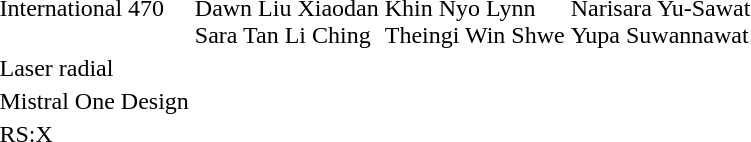<table>
<tr>
<td>International 470</td>
<td><br>Dawn Liu Xiaodan<br>Sara Tan Li Ching</td>
<td><br>Khin Nyo Lynn<br>Theingi Win Shwe</td>
<td><br>Narisara Yu-Sawat<br>Yupa Suwannawat</td>
</tr>
<tr>
<td>Laser radial</td>
<td></td>
<td></td>
<td></td>
</tr>
<tr>
<td>Mistral One Design</td>
<td></td>
<td></td>
<td></td>
</tr>
<tr>
<td>RS:X</td>
<td></td>
<td></td>
<td></td>
</tr>
</table>
